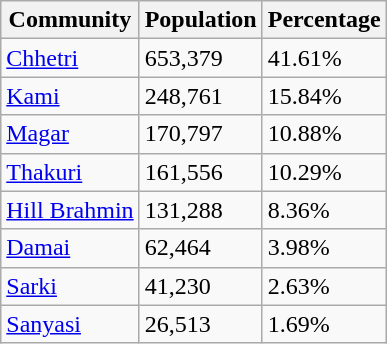<table class="wikitable">
<tr>
<th>Community</th>
<th>Population</th>
<th>Percentage</th>
</tr>
<tr>
<td><a href='#'>Chhetri</a></td>
<td>653,379</td>
<td>41.61%</td>
</tr>
<tr>
<td><a href='#'>Kami</a></td>
<td>248,761</td>
<td>15.84%</td>
</tr>
<tr>
<td><a href='#'>Magar</a></td>
<td>170,797</td>
<td>10.88%</td>
</tr>
<tr>
<td><a href='#'>Thakuri</a></td>
<td>161,556</td>
<td>10.29%</td>
</tr>
<tr>
<td><a href='#'>Hill Brahmin</a></td>
<td>131,288</td>
<td>8.36%</td>
</tr>
<tr>
<td><a href='#'>Damai</a></td>
<td>62,464</td>
<td>3.98%</td>
</tr>
<tr>
<td><a href='#'>Sarki</a></td>
<td>41,230</td>
<td>2.63%</td>
</tr>
<tr>
<td><a href='#'>Sanyasi</a></td>
<td>26,513</td>
<td>1.69%</td>
</tr>
</table>
